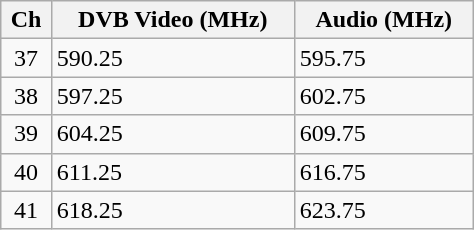<table class="wikitable" width="25%">
<tr>
<th>Ch</th>
<th>DVB Video (MHz)</th>
<th>Audio (MHz)</th>
</tr>
<tr>
<td align=center>37</td>
<td>590.25</td>
<td>595.75</td>
</tr>
<tr>
<td align=center>38</td>
<td>597.25</td>
<td>602.75</td>
</tr>
<tr>
<td align=center>39</td>
<td>604.25</td>
<td>609.75</td>
</tr>
<tr>
<td align=center>40</td>
<td>611.25</td>
<td>616.75</td>
</tr>
<tr>
<td align=center>41</td>
<td>618.25</td>
<td>623.75</td>
</tr>
</table>
